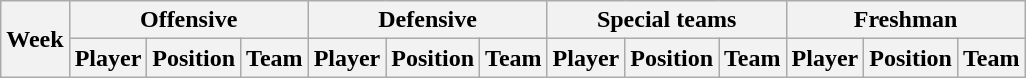<table class="wikitable">
<tr>
<th rowspan="2">Week</th>
<th colspan="3">Offensive</th>
<th colspan="3">Defensive</th>
<th colspan="3">Special teams</th>
<th colspan="3">Freshman</th>
</tr>
<tr>
<th>Player</th>
<th>Position</th>
<th>Team</th>
<th>Player</th>
<th>Position</th>
<th>Team</th>
<th>Player</th>
<th>Position</th>
<th>Team</th>
<th>Player</th>
<th>Position</th>
<th>Team</th>
</tr>
</table>
